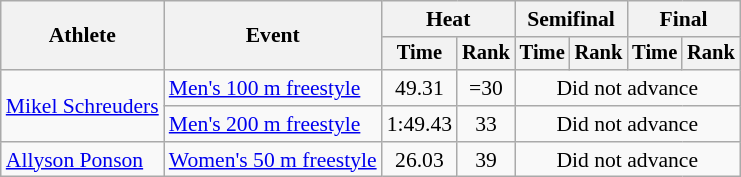<table class=wikitable style="font-size:90%">
<tr>
<th rowspan="2">Athlete</th>
<th rowspan="2">Event</th>
<th colspan="2">Heat</th>
<th colspan="2">Semifinal</th>
<th colspan="2">Final</th>
</tr>
<tr style="font-size:95%">
<th>Time</th>
<th>Rank</th>
<th>Time</th>
<th>Rank</th>
<th>Time</th>
<th>Rank</th>
</tr>
<tr align=center>
<td align=left rowspan=2><a href='#'>Mikel Schreuders</a></td>
<td align=left><a href='#'>Men's 100 m freestyle</a></td>
<td>49.31</td>
<td>=30</td>
<td colspan="4">Did not advance</td>
</tr>
<tr align=center>
<td align=left><a href='#'>Men's 200 m freestyle</a></td>
<td>1:49.43</td>
<td>33</td>
<td colspan="4">Did not advance</td>
</tr>
<tr align=center>
<td align=left><a href='#'>Allyson Ponson</a></td>
<td align=left><a href='#'>Women's 50 m freestyle</a></td>
<td>26.03</td>
<td>39</td>
<td colspan="4">Did not advance</td>
</tr>
</table>
